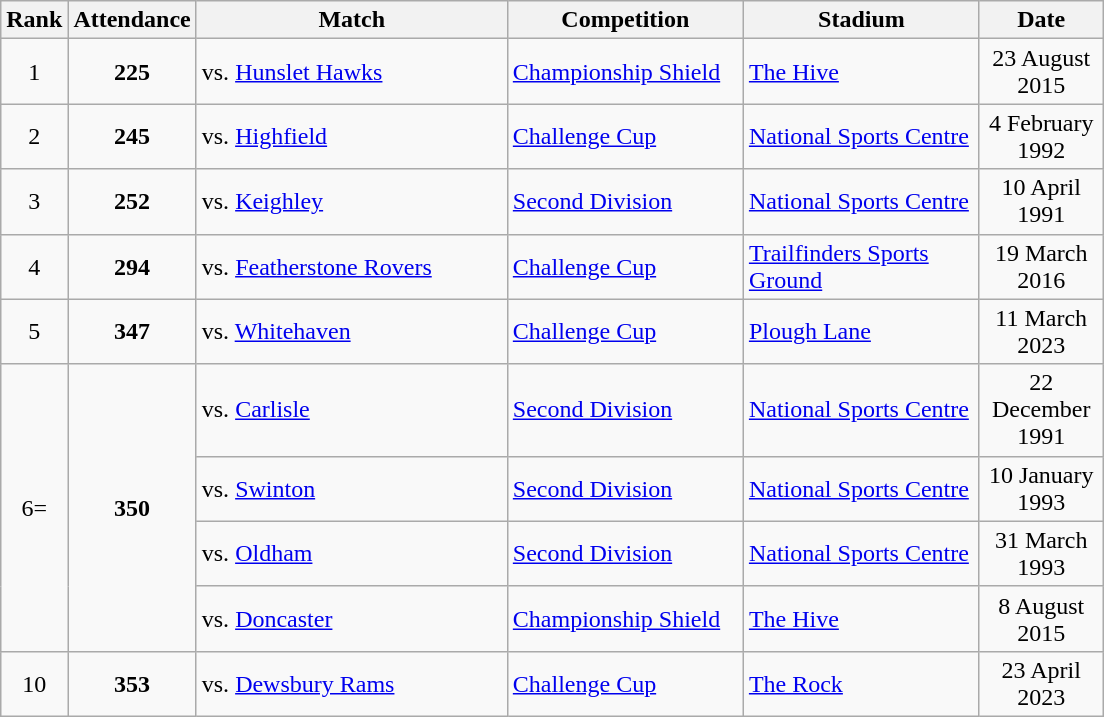<table class="wikitable sortable" style="text-align:center;">
<tr>
<th width="25">Rank</th>
<th width="25">Attendance</th>
<th width="200">Match</th>
<th width="150">Competition</th>
<th width="150">Stadium</th>
<th width="75">Date</th>
</tr>
<tr>
<td>1</td>
<td><strong>225</strong></td>
<td align=left>vs.  <a href='#'>Hunslet Hawks</a></td>
<td align=left><a href='#'>Championship Shield</a></td>
<td align=left><a href='#'>The Hive</a></td>
<td>23 August 2015</td>
</tr>
<tr>
<td>2</td>
<td><strong>245</strong></td>
<td align=left>vs.  <a href='#'>Highfield</a></td>
<td align=left><a href='#'>Challenge Cup</a></td>
<td align=left><a href='#'>National Sports Centre</a></td>
<td>4 February 1992</td>
</tr>
<tr>
<td>3</td>
<td><strong>252</strong></td>
<td align=left>vs.  <a href='#'>Keighley</a></td>
<td align=left><a href='#'>Second Division</a></td>
<td align=left><a href='#'>National Sports Centre</a></td>
<td>10 April 1991</td>
</tr>
<tr>
<td>4</td>
<td><strong>294</strong></td>
<td align=left>vs.  <a href='#'>Featherstone Rovers</a></td>
<td align=left><a href='#'>Challenge Cup</a></td>
<td align=left><a href='#'>Trailfinders Sports Ground</a></td>
<td>19 March 2016</td>
</tr>
<tr>
<td>5</td>
<td><strong>347</strong></td>
<td align=left>vs.  <a href='#'>Whitehaven</a></td>
<td align=left><a href='#'>Challenge Cup</a></td>
<td align=left><a href='#'>Plough Lane</a></td>
<td>11 March 2023</td>
</tr>
<tr>
<td rowspan=4>6=</td>
<td rowspan=4><strong>350</strong></td>
<td align=left>vs.  <a href='#'>Carlisle</a></td>
<td align=left><a href='#'>Second Division</a></td>
<td align=left><a href='#'>National Sports Centre</a></td>
<td>22 December 1991</td>
</tr>
<tr>
<td align=left>vs.  <a href='#'>Swinton</a></td>
<td align=left><a href='#'>Second Division</a></td>
<td align=left><a href='#'>National Sports Centre</a></td>
<td>10 January 1993</td>
</tr>
<tr>
<td align=left>vs.  <a href='#'>Oldham</a></td>
<td align=left><a href='#'>Second Division</a></td>
<td align=left><a href='#'>National Sports Centre</a></td>
<td>31 March 1993</td>
</tr>
<tr>
<td align=left>vs.  <a href='#'>Doncaster</a></td>
<td align=left><a href='#'>Championship Shield</a></td>
<td align=left><a href='#'>The Hive</a></td>
<td>8 August 2015</td>
</tr>
<tr>
<td>10</td>
<td><strong>353</strong></td>
<td align=left>vs.  <a href='#'>Dewsbury Rams</a></td>
<td align=left><a href='#'>Challenge Cup</a></td>
<td align=left><a href='#'>The Rock</a></td>
<td>23 April 2023</td>
</tr>
</table>
